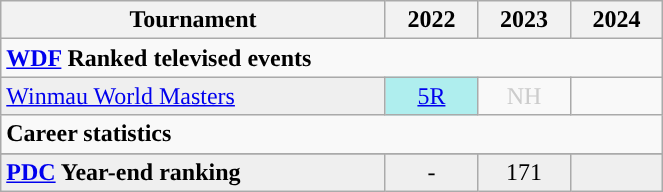<table class="wikitable" style="width:35%; margin:0">
<tr>
<th>Tournament</th>
<th>2022</th>
<th>2023</th>
<th>2024</th>
</tr>
<tr>
<td colspan="31" align="left"><strong><a href='#'>WDF</a> Ranked televised events</strong></td>
</tr>
<tr>
<td style="background:#efefef;" align=left><a href='#'>Winmau World Masters</a></td>
<td style="text-align:center; background:#afeeee;"><a href='#'>5R</a></td>
<td style="text-align:center; color:#ccc;">NH</td>
<td></td>
</tr>
<tr>
<td colspan="14" align="left"><strong>Career statistics</strong></td>
</tr>
<tr>
</tr>
<tr bgcolor="efefef">
<td align="left"><strong><a href='#'>PDC</a> Year-end ranking</strong></td>
<td style="text-align:center;">-</td>
<td style="text-align:center;">171</td>
<td></td>
</tr>
</table>
